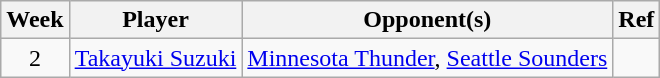<table class=wikitable>
<tr>
<th>Week</th>
<th>Player</th>
<th>Opponent(s)</th>
<th>Ref</th>
</tr>
<tr>
<td align=center>2</td>
<td> <a href='#'>Takayuki Suzuki</a></td>
<td><a href='#'>Minnesota Thunder</a>, <a href='#'>Seattle Sounders</a></td>
<td></td>
</tr>
</table>
